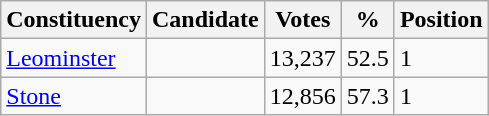<table class="wikitable sortable">
<tr>
<th>Constituency</th>
<th>Candidate</th>
<th>Votes</th>
<th>%</th>
<th>Position</th>
</tr>
<tr>
<td><a href='#'>Leominster</a></td>
<td></td>
<td>13,237</td>
<td>52.5</td>
<td>1</td>
</tr>
<tr>
<td><a href='#'>Stone</a></td>
<td></td>
<td>12,856</td>
<td>57.3</td>
<td>1</td>
</tr>
</table>
